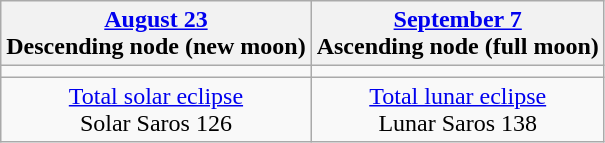<table class="wikitable">
<tr>
<th><a href='#'>August 23</a><br>Descending node (new moon)<br></th>
<th><a href='#'>September 7</a><br>Ascending node (full moon)<br></th>
</tr>
<tr>
<td></td>
<td></td>
</tr>
<tr align=center>
<td><a href='#'>Total solar eclipse</a><br>Solar Saros 126</td>
<td><a href='#'>Total lunar eclipse</a><br>Lunar Saros 138</td>
</tr>
</table>
